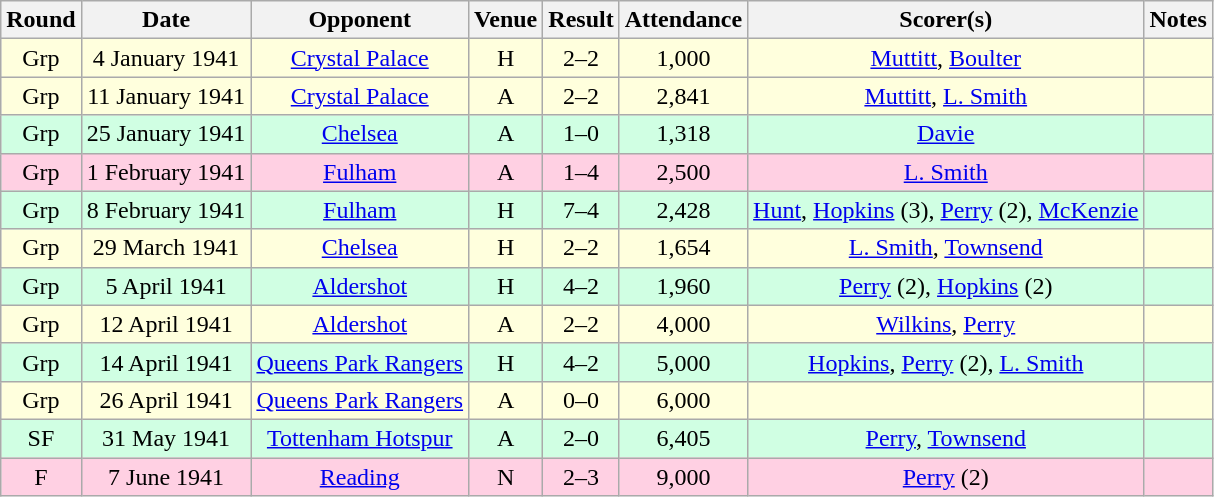<table style="text-align:center;" class="wikitable sortable">
<tr>
<th>Round</th>
<th>Date</th>
<th>Opponent</th>
<th>Venue</th>
<th>Result</th>
<th>Attendance</th>
<th>Scorer(s)</th>
<th>Notes</th>
</tr>
<tr style="background:#ffd;">
<td>Grp</td>
<td>4 January 1941</td>
<td><a href='#'>Crystal Palace</a></td>
<td>H</td>
<td>2–2</td>
<td>1,000</td>
<td><a href='#'>Muttitt</a>, <a href='#'>Boulter</a></td>
<td></td>
</tr>
<tr style="background:#ffd;">
<td>Grp</td>
<td>11 January 1941</td>
<td><a href='#'>Crystal Palace</a></td>
<td>A</td>
<td>2–2</td>
<td>2,841</td>
<td><a href='#'>Muttitt</a>, <a href='#'>L. Smith</a></td>
<td></td>
</tr>
<tr style="background:#d0ffe3;">
<td>Grp</td>
<td>25 January 1941</td>
<td><a href='#'>Chelsea</a></td>
<td>A</td>
<td>1–0</td>
<td>1,318</td>
<td><a href='#'>Davie</a></td>
<td></td>
</tr>
<tr style="background:#ffd0e3;">
<td>Grp</td>
<td>1 February 1941</td>
<td><a href='#'>Fulham</a></td>
<td>A</td>
<td>1–4</td>
<td>2,500</td>
<td><a href='#'>L. Smith</a></td>
<td></td>
</tr>
<tr style="background:#d0ffe3;">
<td>Grp</td>
<td>8 February 1941</td>
<td><a href='#'>Fulham</a></td>
<td>H</td>
<td>7–4</td>
<td>2,428</td>
<td><a href='#'>Hunt</a>, <a href='#'>Hopkins</a> (3), <a href='#'>Perry</a> (2), <a href='#'>McKenzie</a></td>
<td></td>
</tr>
<tr style="background:#ffd;">
<td>Grp</td>
<td>29 March 1941</td>
<td><a href='#'>Chelsea</a></td>
<td>H</td>
<td>2–2</td>
<td>1,654</td>
<td><a href='#'>L. Smith</a>, <a href='#'>Townsend</a></td>
<td></td>
</tr>
<tr style="background:#d0ffe3;">
<td>Grp</td>
<td>5 April 1941</td>
<td><a href='#'>Aldershot</a></td>
<td>H</td>
<td>4–2</td>
<td>1,960</td>
<td><a href='#'>Perry</a> (2), <a href='#'>Hopkins</a> (2)</td>
<td></td>
</tr>
<tr style="background:#ffd;">
<td>Grp</td>
<td>12 April 1941</td>
<td><a href='#'>Aldershot</a></td>
<td>A</td>
<td>2–2</td>
<td>4,000</td>
<td><a href='#'>Wilkins</a>, <a href='#'>Perry</a></td>
<td></td>
</tr>
<tr style="background:#d0ffe3;">
<td>Grp</td>
<td>14 April 1941</td>
<td><a href='#'>Queens Park Rangers</a></td>
<td>H</td>
<td>4–2</td>
<td>5,000</td>
<td><a href='#'>Hopkins</a>, <a href='#'>Perry</a> (2), <a href='#'>L. Smith</a></td>
<td></td>
</tr>
<tr style="background:#ffd;">
<td>Grp</td>
<td>26 April 1941</td>
<td><a href='#'>Queens Park Rangers</a></td>
<td>A</td>
<td>0–0</td>
<td>6,000</td>
<td></td>
<td></td>
</tr>
<tr style="background:#d0ffe3;">
<td>SF</td>
<td>31 May 1941</td>
<td><a href='#'>Tottenham Hotspur</a></td>
<td>A</td>
<td>2–0</td>
<td>6,405</td>
<td><a href='#'>Perry</a>, <a href='#'>Townsend</a></td>
<td></td>
</tr>
<tr style="background:#ffd0e3;">
<td>F</td>
<td>7 June 1941</td>
<td><a href='#'>Reading</a></td>
<td>N</td>
<td>2–3</td>
<td>9,000</td>
<td><a href='#'>Perry</a> (2)</td>
<td></td>
</tr>
</table>
